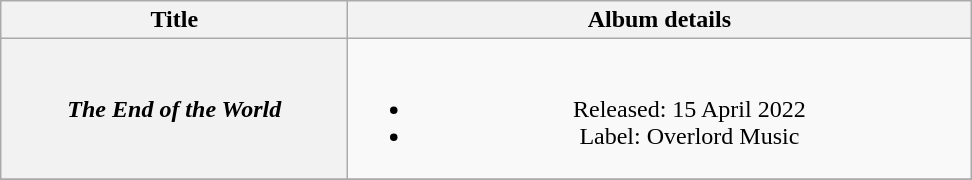<table class="wikitable plainrowheaders" style="text-align:center;">
<tr>
<th scope="col" style="width:14em;">Title</th>
<th scope="col" style="width:25.5em;">Album details</th>
</tr>
<tr>
<th scope="row"><em>The End of the World</em></th>
<td><br><ul><li>Released: 15 April 2022</li><li>Label: Overlord Music</li></ul></td>
</tr>
<tr>
</tr>
</table>
